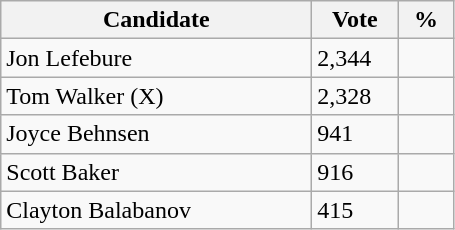<table class="wikitable">
<tr>
<th bgcolor="#DDDDFF" width="200px">Candidate</th>
<th bgcolor="#DDDDFF" width="50px">Vote</th>
<th bgcolor="#DDDDFF" width="30px">%</th>
</tr>
<tr>
<td>Jon Lefebure</td>
<td>2,344</td>
<td></td>
</tr>
<tr>
<td>Tom Walker (X)</td>
<td>2,328</td>
<td></td>
</tr>
<tr>
<td>Joyce Behnsen</td>
<td>941</td>
<td></td>
</tr>
<tr>
<td>Scott Baker</td>
<td>916</td>
<td></td>
</tr>
<tr>
<td>Clayton Balabanov</td>
<td>415</td>
<td></td>
</tr>
</table>
